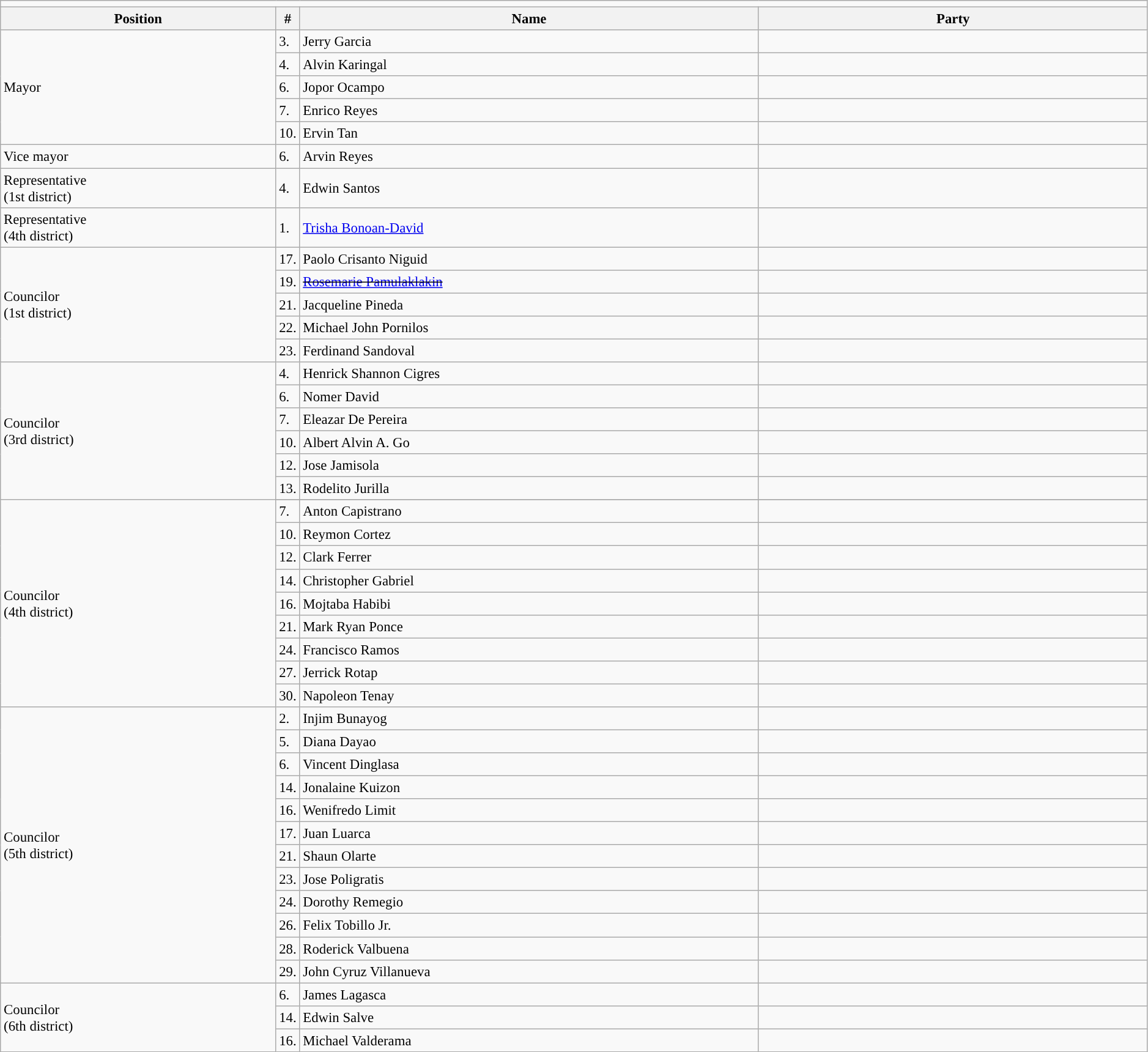<table class=wikitable style="font-size:95%" width=99%>
<tr>
<td colspan="5"></td>
</tr>
<tr>
<th width=24%>Position</th>
<th width=1%>#</th>
<th width=40%>Name</th>
<th colspan=2>Party</th>
</tr>
<tr>
<td rowspan="5">Mayor</td>
<td>3.</td>
<td>Jerry Garcia</td>
<td></td>
</tr>
<tr>
<td>4.</td>
<td>Alvin Karingal</td>
<td></td>
</tr>
<tr>
<td>6.</td>
<td>Jopor Ocampo</td>
<td></td>
</tr>
<tr>
<td>7.</td>
<td>Enrico Reyes</td>
<td></td>
</tr>
<tr>
<td>10.</td>
<td>Ervin Tan</td>
<td></td>
</tr>
<tr>
<td>Vice mayor</td>
<td>6.</td>
<td>Arvin Reyes</td>
<td></td>
</tr>
<tr>
<td>Representative<br>(1st district)</td>
<td>4.</td>
<td>Edwin Santos</td>
<td></td>
</tr>
<tr>
<td>Representative<br>(4th district)</td>
<td>1.</td>
<td><a href='#'>Trisha Bonoan-David</a></td>
<td></td>
</tr>
<tr>
<td rowspan="5">Councilor<br>(1st district)</td>
<td>17.</td>
<td>Paolo Crisanto Niguid</td>
<td></td>
</tr>
<tr>
<td>19.</td>
<td><s><a href='#'>Rosemarie Pamulaklakin</a></s></td>
<td></td>
</tr>
<tr>
<td>21.</td>
<td>Jacqueline Pineda</td>
<td></td>
</tr>
<tr>
<td>22.</td>
<td>Michael John Pornilos</td>
<td></td>
</tr>
<tr>
<td>23.</td>
<td>Ferdinand Sandoval</td>
<td></td>
</tr>
<tr>
<td rowspan="6">Councilor<br>(3rd district)</td>
<td>4.</td>
<td>Henrick Shannon Cigres</td>
<td></td>
</tr>
<tr>
<td>6.</td>
<td>Nomer David</td>
<td></td>
</tr>
<tr>
<td>7.</td>
<td>Eleazar De Pereira</td>
<td></td>
</tr>
<tr>
<td>10.</td>
<td>Albert Alvin A. Go</td>
<td></td>
</tr>
<tr>
<td>12.</td>
<td>Jose Jamisola</td>
<td></td>
</tr>
<tr>
<td>13.</td>
<td>Rodelito Jurilla</td>
<td></td>
</tr>
<tr>
<td rowspan="10">Councilor<br>(4th district)</td>
</tr>
<tr>
<td>7.</td>
<td>Anton Capistrano</td>
<td></td>
</tr>
<tr>
<td>10.</td>
<td>Reymon Cortez</td>
<td></td>
</tr>
<tr>
<td>12.</td>
<td>Clark Ferrer</td>
<td></td>
</tr>
<tr>
<td>14.</td>
<td>Christopher Gabriel</td>
<td></td>
</tr>
<tr>
<td>16.</td>
<td>Mojtaba Habibi</td>
<td></td>
</tr>
<tr>
<td>21.</td>
<td>Mark Ryan Ponce</td>
<td></td>
</tr>
<tr>
<td>24.</td>
<td>Francisco Ramos</td>
<td></td>
</tr>
<tr>
<td>27.</td>
<td>Jerrick Rotap</td>
<td></td>
</tr>
<tr>
<td>30.</td>
<td>Napoleon Tenay</td>
<td></td>
</tr>
<tr>
<td rowspan="12">Councilor<br>(5th district)</td>
<td>2.</td>
<td>Injim Bunayog</td>
<td></td>
</tr>
<tr>
<td>5.</td>
<td>Diana Dayao</td>
<td></td>
</tr>
<tr>
<td>6.</td>
<td>Vincent Dinglasa</td>
<td></td>
</tr>
<tr>
<td>14.</td>
<td>Jonalaine Kuizon</td>
<td></td>
</tr>
<tr>
<td>16.</td>
<td>Wenifredo Limit</td>
<td></td>
</tr>
<tr>
<td>17.</td>
<td>Juan Luarca</td>
<td></td>
</tr>
<tr>
<td>21.</td>
<td>Shaun Olarte</td>
<td></td>
</tr>
<tr>
<td>23.</td>
<td>Jose Poligratis</td>
<td></td>
</tr>
<tr>
<td>24.</td>
<td>Dorothy Remegio</td>
<td></td>
</tr>
<tr>
<td>26.</td>
<td>Felix Tobillo Jr.</td>
<td></td>
</tr>
<tr>
<td>28.</td>
<td>Roderick Valbuena</td>
<td></td>
</tr>
<tr>
<td>29.</td>
<td>John Cyruz Villanueva</td>
<td></td>
</tr>
<tr>
<td rowspan="3">Councilor<br>(6th district)</td>
<td>6.</td>
<td>James Lagasca</td>
<td></td>
</tr>
<tr>
<td>14.</td>
<td>Edwin Salve</td>
<td></td>
</tr>
<tr>
<td>16.</td>
<td>Michael Valderama</td>
<td></td>
</tr>
</table>
